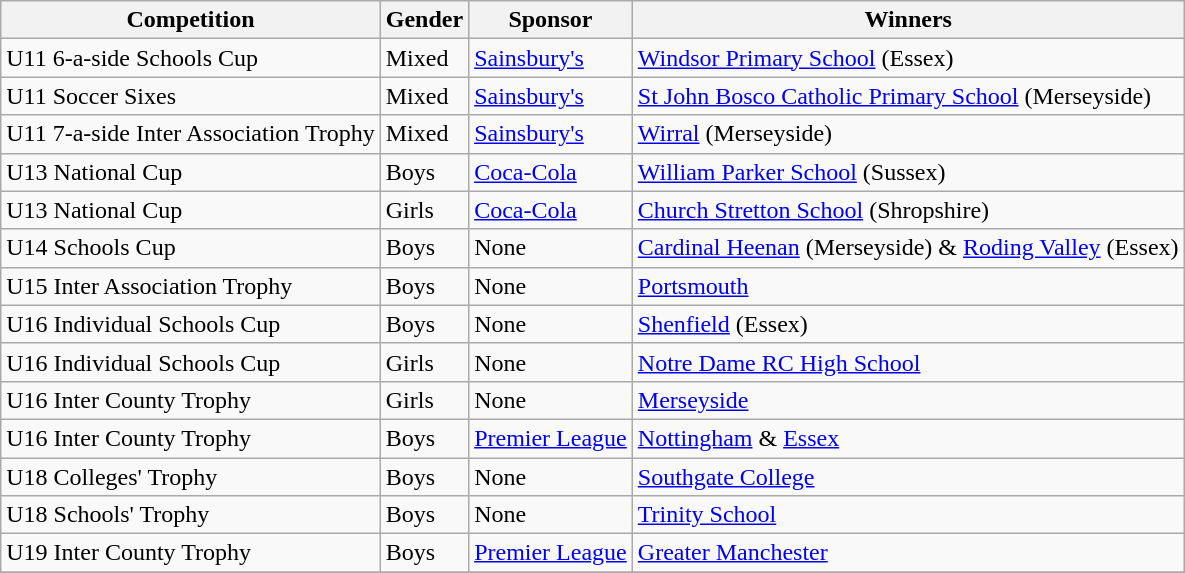<table class="wikitable">
<tr>
<th>Competition</th>
<th>Gender</th>
<th>Sponsor</th>
<th>Winners</th>
</tr>
<tr>
<td>U11 6-a-side Schools Cup</td>
<td>Mixed</td>
<td><a href='#'>Sainsbury's</a></td>
<td><a href='#'>Windsor Primary School</a> (Essex)</td>
</tr>
<tr>
<td>U11 Soccer Sixes</td>
<td>Mixed</td>
<td><a href='#'>Sainsbury's</a></td>
<td><a href='#'>St John Bosco Catholic Primary School</a> (Merseyside)</td>
</tr>
<tr>
<td>U11 7-a-side Inter Association Trophy</td>
<td>Mixed</td>
<td><a href='#'>Sainsbury's</a></td>
<td><a href='#'>Wirral</a> (Merseyside)</td>
</tr>
<tr>
<td>U13 National Cup</td>
<td>Boys</td>
<td><a href='#'>Coca-Cola</a></td>
<td><a href='#'>William Parker School</a> (Sussex)</td>
</tr>
<tr>
<td>U13 National Cup</td>
<td>Girls</td>
<td><a href='#'>Coca-Cola</a></td>
<td><a href='#'>Church Stretton School</a> (Shropshire)</td>
</tr>
<tr>
<td>U14 Schools Cup</td>
<td>Boys</td>
<td>None</td>
<td><a href='#'>Cardinal Heenan</a> (Merseyside) & <a href='#'>Roding Valley</a> (Essex)</td>
</tr>
<tr>
<td>U15 Inter Association Trophy</td>
<td>Boys</td>
<td>None</td>
<td><a href='#'>Portsmouth</a></td>
</tr>
<tr>
<td>U16 Individual Schools Cup</td>
<td>Boys</td>
<td>None</td>
<td><a href='#'>Shenfield</a> (Essex)</td>
</tr>
<tr>
<td>U16 Individual Schools Cup</td>
<td>Girls</td>
<td>None</td>
<td><a href='#'>Notre Dame RC High School</a></td>
</tr>
<tr>
<td>U16 Inter County Trophy</td>
<td>Girls</td>
<td>None</td>
<td><a href='#'>Merseyside</a></td>
</tr>
<tr>
<td>U16 Inter County Trophy</td>
<td>Boys</td>
<td><a href='#'>Premier League</a></td>
<td><a href='#'>Nottingham</a> & <a href='#'>Essex</a></td>
</tr>
<tr>
<td>U18 Colleges' Trophy</td>
<td>Boys</td>
<td>None</td>
<td><a href='#'>Southgate College</a></td>
</tr>
<tr>
<td>U18 Schools' Trophy</td>
<td>Boys</td>
<td>None</td>
<td><a href='#'>Trinity School</a></td>
</tr>
<tr>
<td>U19 Inter County Trophy</td>
<td>Boys</td>
<td><a href='#'>Premier League</a></td>
<td><a href='#'>Greater Manchester</a></td>
</tr>
<tr>
</tr>
</table>
